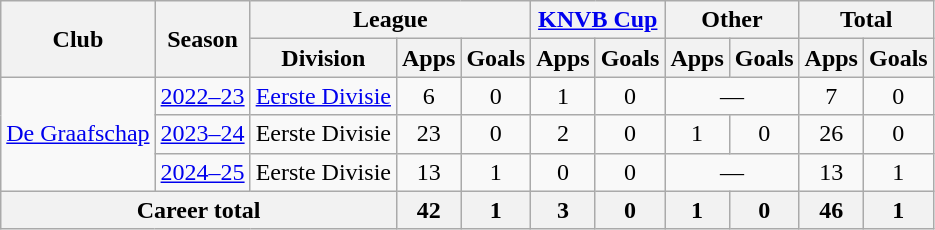<table class="wikitable" style="text-align:center">
<tr>
<th rowspan="2">Club</th>
<th rowspan="2">Season</th>
<th colspan="3">League</th>
<th colspan="2"><a href='#'>KNVB Cup</a></th>
<th colspan="2">Other</th>
<th colspan="2">Total</th>
</tr>
<tr>
<th>Division</th>
<th>Apps</th>
<th>Goals</th>
<th>Apps</th>
<th>Goals</th>
<th>Apps</th>
<th>Goals</th>
<th>Apps</th>
<th>Goals</th>
</tr>
<tr>
<td rowspan="3"><a href='#'>De Graafschap</a></td>
<td><a href='#'>2022–23</a></td>
<td><a href='#'>Eerste Divisie</a></td>
<td>6</td>
<td>0</td>
<td>1</td>
<td>0</td>
<td colspan="2">—</td>
<td>7</td>
<td>0</td>
</tr>
<tr>
<td><a href='#'>2023–24</a></td>
<td>Eerste Divisie</td>
<td>23</td>
<td>0</td>
<td>2</td>
<td>0</td>
<td>1</td>
<td>0</td>
<td>26</td>
<td>0</td>
</tr>
<tr>
<td><a href='#'>2024–25</a></td>
<td>Eerste Divisie</td>
<td>13</td>
<td>1</td>
<td>0</td>
<td>0</td>
<td colspan="2">—</td>
<td>13</td>
<td>1</td>
</tr>
<tr>
<th colspan="3">Career total</th>
<th>42</th>
<th>1</th>
<th>3</th>
<th>0</th>
<th>1</th>
<th>0</th>
<th>46</th>
<th>1</th>
</tr>
</table>
